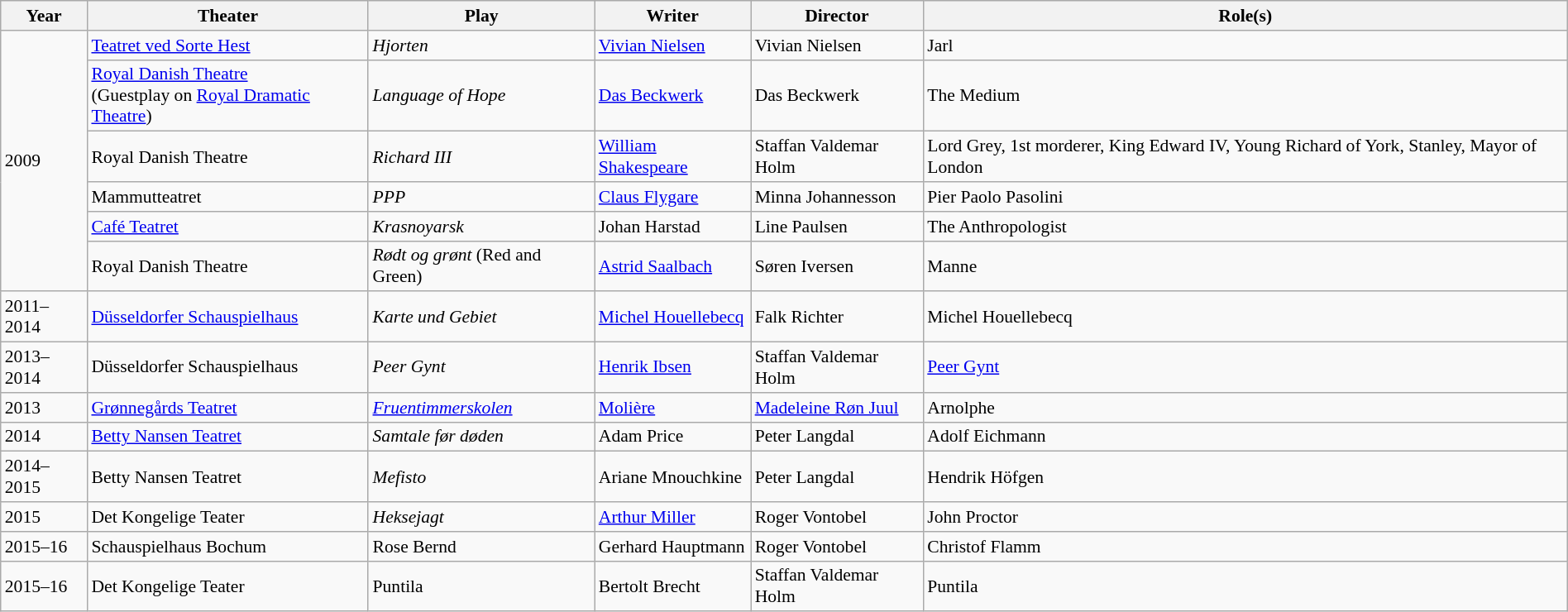<table class="wikitable" width="100%" style="font-size: 90%;">
<tr>
<th>Year</th>
<th>Theater</th>
<th>Play</th>
<th>Writer</th>
<th>Director</th>
<th>Role(s)</th>
</tr>
<tr>
<td rowspan="6">2009</td>
<td><a href='#'>Teatret ved Sorte Hest</a></td>
<td><em>Hjorten</em></td>
<td><a href='#'>Vivian Nielsen</a></td>
<td>Vivian Nielsen</td>
<td>Jarl</td>
</tr>
<tr>
<td><a href='#'>Royal Danish Theatre</a><br>(Guestplay on <a href='#'>Royal Dramatic Theatre</a>)</td>
<td><em>Language of Hope</em></td>
<td><a href='#'>Das Beckwerk</a></td>
<td>Das Beckwerk</td>
<td>The Medium</td>
</tr>
<tr>
<td>Royal Danish Theatre</td>
<td><em>Richard III</em></td>
<td><a href='#'>William Shakespeare</a></td>
<td>Staffan Valdemar Holm</td>
<td>Lord Grey, 1st morderer, King Edward IV, Young Richard of York, Stanley, Mayor of London</td>
</tr>
<tr>
<td>Mammutteatret</td>
<td><em>PPP</em></td>
<td><a href='#'>Claus Flygare</a></td>
<td>Minna Johannesson</td>
<td>Pier Paolo Pasolini</td>
</tr>
<tr>
<td><a href='#'>Café Teatret</a></td>
<td><em>Krasnoyarsk</em></td>
<td>Johan Harstad</td>
<td>Line Paulsen</td>
<td>The Anthropologist</td>
</tr>
<tr>
<td>Royal Danish Theatre</td>
<td><em>Rødt og grønt</em> (Red and Green)</td>
<td><a href='#'>Astrid Saalbach</a></td>
<td>Søren Iversen</td>
<td>Manne</td>
</tr>
<tr>
<td>2011–2014</td>
<td><a href='#'>Düsseldorfer Schauspielhaus</a></td>
<td><em>Karte und Gebiet</em></td>
<td><a href='#'>Michel Houellebecq</a></td>
<td>Falk Richter</td>
<td>Michel Houellebecq</td>
</tr>
<tr>
<td>2013–2014</td>
<td>Düsseldorfer Schauspielhaus</td>
<td><em>Peer Gynt</em></td>
<td><a href='#'>Henrik Ibsen</a></td>
<td>Staffan Valdemar Holm</td>
<td><a href='#'>Peer Gynt</a></td>
</tr>
<tr>
<td>2013</td>
<td><a href='#'>Grønnegårds Teatret</a></td>
<td><em><a href='#'>Fruentimmerskolen</a></em></td>
<td><a href='#'>Molière</a></td>
<td><a href='#'>Madeleine Røn Juul</a></td>
<td>Arnolphe</td>
</tr>
<tr>
<td>2014</td>
<td><a href='#'>Betty Nansen Teatret</a></td>
<td><em>Samtale før døden</em></td>
<td>Adam Price</td>
<td>Peter Langdal</td>
<td>Adolf Eichmann</td>
</tr>
<tr>
<td>2014–2015</td>
<td>Betty Nansen Teatret</td>
<td><em>Mefisto</em></td>
<td>Ariane Mnouchkine</td>
<td>Peter Langdal</td>
<td>Hendrik Höfgen</td>
</tr>
<tr>
<td>2015</td>
<td>Det Kongelige Teater</td>
<td><em>Heksejagt</em></td>
<td><a href='#'>Arthur Miller</a></td>
<td>Roger Vontobel</td>
<td>John Proctor</td>
</tr>
<tr>
<td>2015–16</td>
<td>Schauspielhaus Bochum</td>
<td>Rose Bernd</td>
<td>Gerhard Hauptmann</td>
<td>Roger Vontobel</td>
<td>Christof Flamm</td>
</tr>
<tr>
<td>2015–16</td>
<td>Det Kongelige Teater</td>
<td>Puntila</td>
<td>Bertolt Brecht</td>
<td>Staffan Valdemar Holm</td>
<td>Puntila</td>
</tr>
</table>
